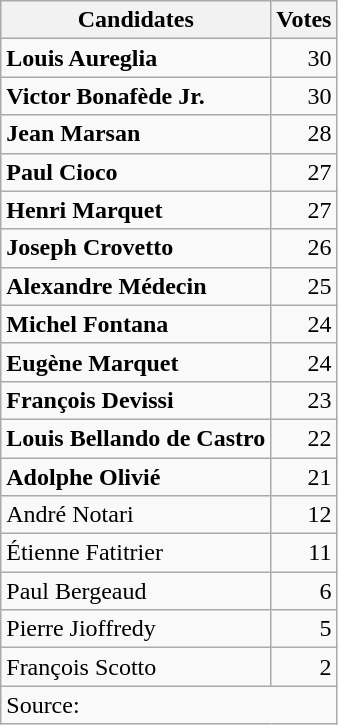<table class="wikitable" style="text-align:right">
<tr>
<th>Candidates</th>
<th>Votes</th>
</tr>
<tr>
<td align=left><strong>Louis Aureglia</strong></td>
<td>30</td>
</tr>
<tr>
<td align=left><strong>Victor Bonafède Jr.</strong></td>
<td>30</td>
</tr>
<tr>
<td align=left><strong>Jean Marsan</strong></td>
<td>28</td>
</tr>
<tr>
<td align=left><strong>Paul Cioco</strong></td>
<td>27</td>
</tr>
<tr>
<td align=left><strong>Henri Marquet</strong></td>
<td>27</td>
</tr>
<tr>
<td align=left><strong>Joseph Crovetto</strong></td>
<td>26</td>
</tr>
<tr>
<td align=left><strong>Alexandre Médecin</strong></td>
<td>25</td>
</tr>
<tr>
<td align=left><strong>Michel Fontana</strong></td>
<td>24</td>
</tr>
<tr>
<td align=left><strong>Eugène Marquet</strong></td>
<td>24</td>
</tr>
<tr>
<td align=left><strong>François Devissi</strong></td>
<td>23</td>
</tr>
<tr>
<td align=left><strong>Louis Bellando de Castro</strong></td>
<td>22</td>
</tr>
<tr>
<td align=left><strong>Adolphe Olivié</strong></td>
<td>21</td>
</tr>
<tr>
<td align=left>André Notari</td>
<td>12</td>
</tr>
<tr>
<td align=left>Étienne Fatitrier</td>
<td>11</td>
</tr>
<tr>
<td align=left>Paul Bergeaud</td>
<td>6</td>
</tr>
<tr>
<td align=left>Pierre Jioffredy</td>
<td>5</td>
</tr>
<tr>
<td align=left>François Scotto</td>
<td>2</td>
</tr>
<tr>
<td colspan=4 align=left>Source:</td>
</tr>
</table>
